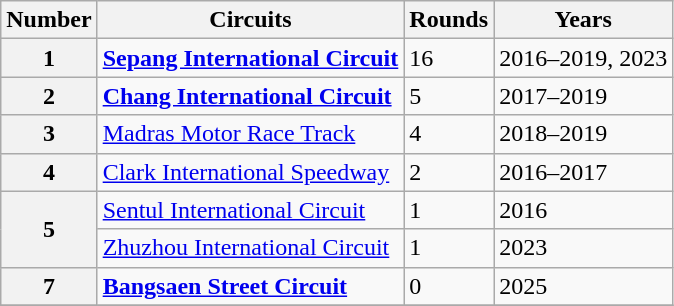<table class="wikitable" style="text-align=center">
<tr>
<th>Number</th>
<th>Circuits</th>
<th>Rounds</th>
<th>Years</th>
</tr>
<tr>
<th>1</th>
<td> <strong><a href='#'>Sepang International Circuit</a></strong></td>
<td>16</td>
<td>2016–2019, 2023</td>
</tr>
<tr>
<th>2</th>
<td> <strong><a href='#'>Chang International Circuit</a></strong></td>
<td>5</td>
<td>2017–2019</td>
</tr>
<tr>
<th>3</th>
<td> <a href='#'>Madras Motor Race Track</a></td>
<td>4</td>
<td>2018–2019</td>
</tr>
<tr>
<th>4</th>
<td> <a href='#'>Clark International Speedway</a></td>
<td>2</td>
<td>2016–2017</td>
</tr>
<tr>
<th rowspan=2>5</th>
<td> <a href='#'>Sentul International Circuit</a></td>
<td>1</td>
<td>2016</td>
</tr>
<tr>
<td> <a href='#'>Zhuzhou International Circuit</a></td>
<td>1</td>
<td>2023</td>
</tr>
<tr>
<th>7</th>
<td> <strong><a href='#'>Bangsaen Street Circuit</a></strong></td>
<td>0</td>
<td>2025</td>
</tr>
<tr>
</tr>
</table>
